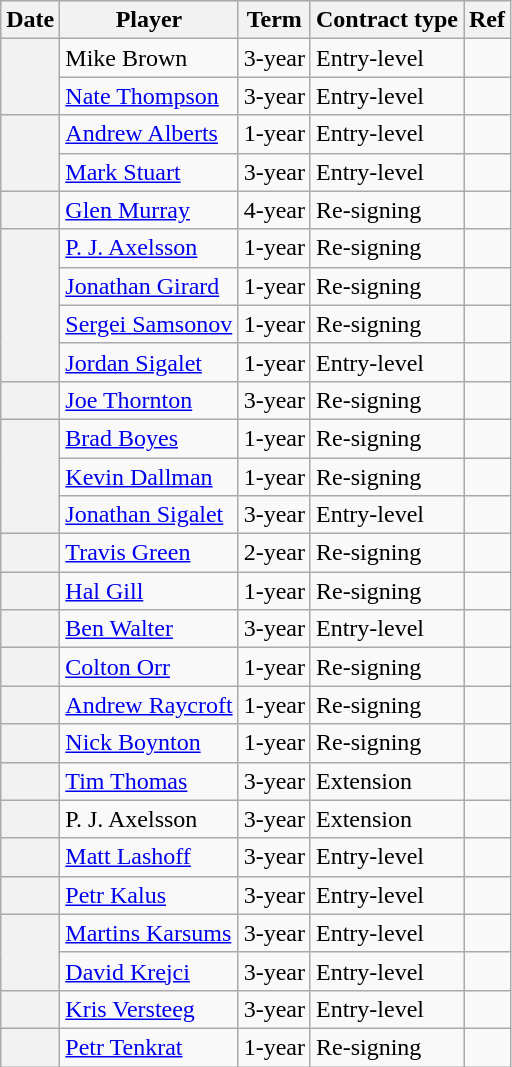<table class="wikitable plainrowheaders">
<tr style="background:#ddd; text-align:center;">
<th>Date</th>
<th>Player</th>
<th>Term</th>
<th>Contract type</th>
<th>Ref</th>
</tr>
<tr>
<th scope="row" rowspan=2></th>
<td>Mike Brown</td>
<td>3-year</td>
<td>Entry-level</td>
<td></td>
</tr>
<tr>
<td><a href='#'>Nate Thompson</a></td>
<td>3-year</td>
<td>Entry-level</td>
<td></td>
</tr>
<tr>
<th scope="row" rowspan=2></th>
<td><a href='#'>Andrew Alberts</a></td>
<td>1-year</td>
<td>Entry-level</td>
<td></td>
</tr>
<tr>
<td><a href='#'>Mark Stuart</a></td>
<td>3-year</td>
<td>Entry-level</td>
<td></td>
</tr>
<tr>
<th scope="row"></th>
<td><a href='#'>Glen Murray</a></td>
<td>4-year</td>
<td>Re-signing</td>
<td></td>
</tr>
<tr>
<th scope="row" rowspan=4></th>
<td><a href='#'>P. J. Axelsson</a></td>
<td>1-year</td>
<td>Re-signing</td>
<td></td>
</tr>
<tr>
<td><a href='#'>Jonathan Girard</a></td>
<td>1-year</td>
<td>Re-signing</td>
<td></td>
</tr>
<tr>
<td><a href='#'>Sergei Samsonov</a></td>
<td>1-year</td>
<td>Re-signing</td>
<td></td>
</tr>
<tr>
<td><a href='#'>Jordan Sigalet</a></td>
<td>1-year</td>
<td>Entry-level</td>
<td></td>
</tr>
<tr>
<th scope="row"></th>
<td><a href='#'>Joe Thornton</a></td>
<td>3-year</td>
<td>Re-signing</td>
<td></td>
</tr>
<tr>
<th scope="row" rowspan=3></th>
<td><a href='#'>Brad Boyes</a></td>
<td>1-year</td>
<td>Re-signing</td>
<td></td>
</tr>
<tr>
<td><a href='#'>Kevin Dallman</a></td>
<td>1-year</td>
<td>Re-signing</td>
<td></td>
</tr>
<tr>
<td><a href='#'>Jonathan Sigalet</a></td>
<td>3-year</td>
<td>Entry-level</td>
<td></td>
</tr>
<tr>
<th scope="row"></th>
<td><a href='#'>Travis Green</a></td>
<td>2-year</td>
<td>Re-signing</td>
<td></td>
</tr>
<tr>
<th scope="row"></th>
<td><a href='#'>Hal Gill</a></td>
<td>1-year</td>
<td>Re-signing</td>
<td></td>
</tr>
<tr>
<th scope="row"></th>
<td><a href='#'>Ben Walter</a></td>
<td>3-year</td>
<td>Entry-level</td>
<td></td>
</tr>
<tr>
<th scope="row"></th>
<td><a href='#'>Colton Orr</a></td>
<td>1-year</td>
<td>Re-signing</td>
<td></td>
</tr>
<tr>
<th scope="row"></th>
<td><a href='#'>Andrew Raycroft</a></td>
<td>1-year</td>
<td>Re-signing</td>
<td></td>
</tr>
<tr>
<th scope="row"></th>
<td><a href='#'>Nick Boynton</a></td>
<td>1-year</td>
<td>Re-signing</td>
<td></td>
</tr>
<tr>
<th scope="row"></th>
<td><a href='#'>Tim Thomas</a></td>
<td>3-year</td>
<td>Extension</td>
<td></td>
</tr>
<tr>
<th scope="row"></th>
<td>P. J. Axelsson</td>
<td>3-year</td>
<td>Extension</td>
<td></td>
</tr>
<tr>
<th scope="row"></th>
<td><a href='#'>Matt Lashoff</a></td>
<td>3-year</td>
<td>Entry-level</td>
<td></td>
</tr>
<tr>
<th scope="row"></th>
<td><a href='#'>Petr Kalus</a></td>
<td>3-year</td>
<td>Entry-level</td>
<td></td>
</tr>
<tr>
<th scope="row" rowspan=2></th>
<td><a href='#'>Martins Karsums</a></td>
<td>3-year</td>
<td>Entry-level</td>
<td></td>
</tr>
<tr>
<td><a href='#'>David Krejci</a></td>
<td>3-year</td>
<td>Entry-level</td>
<td></td>
</tr>
<tr>
<th scope="row"></th>
<td><a href='#'>Kris Versteeg</a></td>
<td>3-year</td>
<td>Entry-level</td>
<td></td>
</tr>
<tr>
<th scope="row"></th>
<td><a href='#'>Petr Tenkrat</a></td>
<td>1-year</td>
<td>Re-signing</td>
<td></td>
</tr>
</table>
